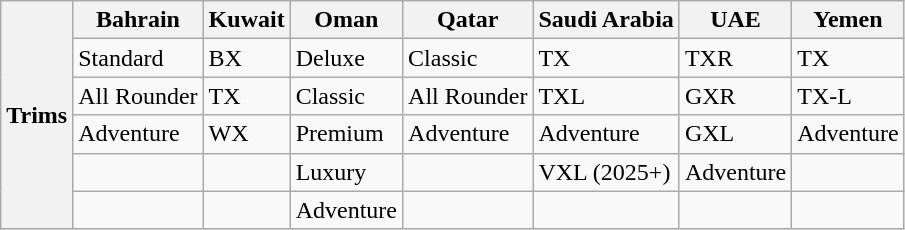<table class="wikitable">
<tr>
<th rowspan="6">Trims</th>
<th>Bahrain</th>
<th>Kuwait</th>
<th>Oman</th>
<th>Qatar</th>
<th>Saudi Arabia</th>
<th>UAE</th>
<th>Yemen</th>
</tr>
<tr>
<td>Standard</td>
<td>BX</td>
<td>Deluxe</td>
<td>Classic</td>
<td>TX</td>
<td>TXR</td>
<td>TX</td>
</tr>
<tr>
<td>All Rounder</td>
<td>TX</td>
<td>Classic</td>
<td>All Rounder</td>
<td>TXL</td>
<td>GXR</td>
<td>TX-L</td>
</tr>
<tr>
<td>Adventure</td>
<td>WX</td>
<td>Premium</td>
<td>Adventure</td>
<td>Adventure</td>
<td>GXL</td>
<td>Adventure</td>
</tr>
<tr>
<td></td>
<td></td>
<td>Luxury</td>
<td></td>
<td>VXL (2025+)</td>
<td>Adventure</td>
<td></td>
</tr>
<tr>
<td></td>
<td></td>
<td>Adventure</td>
<td></td>
<td></td>
<td></td>
<td></td>
</tr>
</table>
